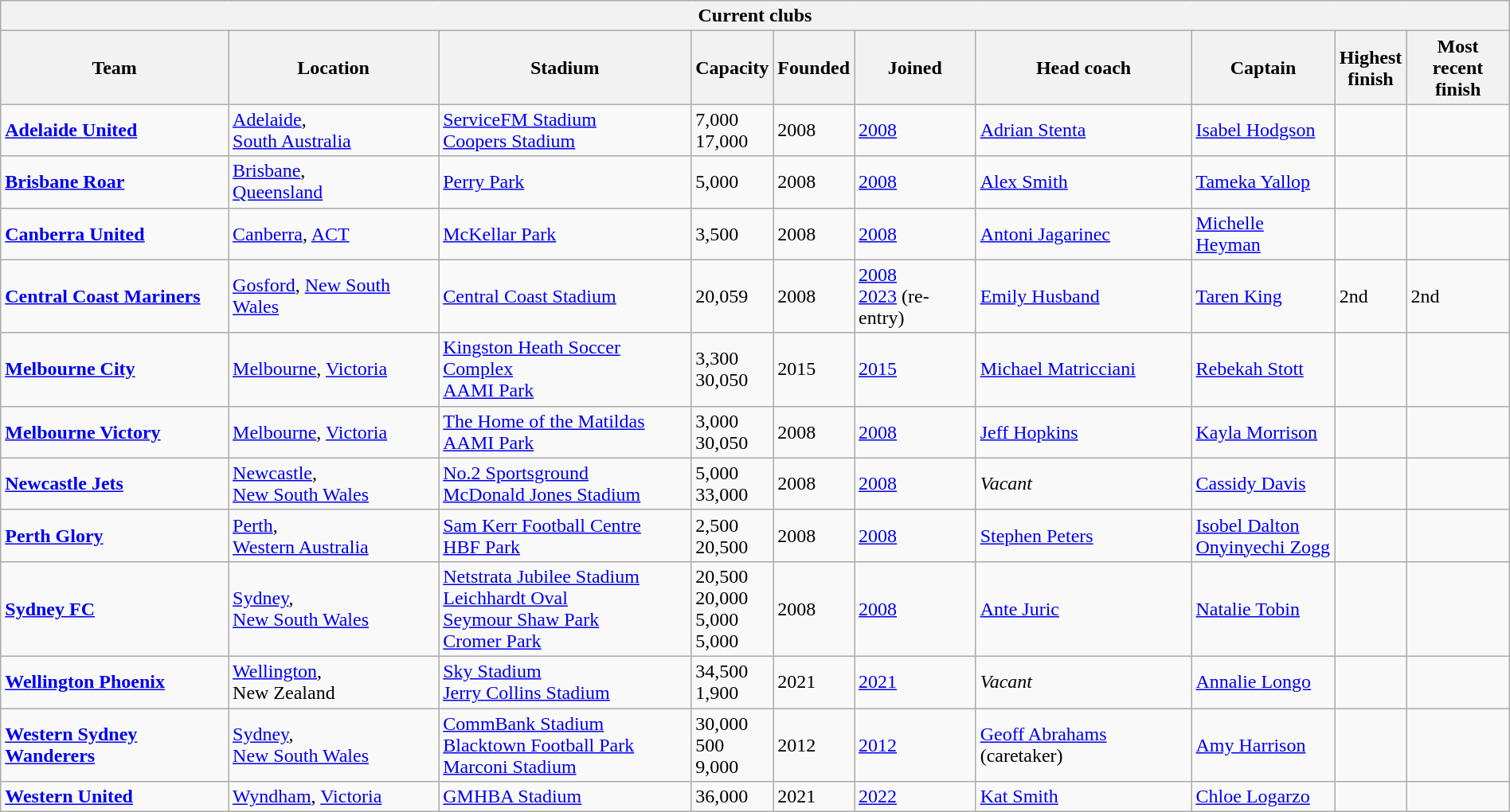<table class="wikitable sortable" style="width:100%; text-align:left">
<tr>
<th colspan="10">Current clubs</th>
</tr>
<tr>
<th>Team</th>
<th>Location</th>
<th>Stadium</th>
<th>Capacity</th>
<th>Founded</th>
<th>Joined</th>
<th>Head coach</th>
<th>Captain</th>
<th data-sort-type="number">Highest<br>finish</th>
<th data-sort-type="number">Most recent<br>finish</th>
</tr>
<tr>
<td><strong><a href='#'>Adelaide United</a></strong></td>
<td><a href='#'>Adelaide</a>,<br><a href='#'>South Australia</a></td>
<td><a href='#'>ServiceFM Stadium</a><br><a href='#'>Coopers Stadium</a></td>
<td>7,000<br>17,000</td>
<td>2008</td>
<td><a href='#'>2008</a></td>
<td> <a href='#'>Adrian Stenta</a></td>
<td> <a href='#'>Isabel Hodgson</a></td>
<td></td>
<td></td>
</tr>
<tr>
<td><strong><a href='#'>Brisbane Roar</a></strong></td>
<td><a href='#'>Brisbane</a>,<br><a href='#'>Queensland</a></td>
<td><a href='#'>Perry Park</a></td>
<td>5,000</td>
<td>2008</td>
<td><a href='#'>2008</a></td>
<td> <a href='#'>Alex Smith</a></td>
<td> <a href='#'>Tameka Yallop</a></td>
<td></td>
<td></td>
</tr>
<tr>
<td><strong><a href='#'>Canberra United</a></strong></td>
<td><a href='#'>Canberra</a>, <a href='#'>ACT</a></td>
<td><a href='#'>McKellar Park</a></td>
<td>3,500</td>
<td>2008</td>
<td><a href='#'>2008</a></td>
<td> <a href='#'>Antoni Jagarinec</a></td>
<td> <a href='#'>Michelle Heyman</a></td>
<td></td>
<td></td>
</tr>
<tr>
<td><a href='#'><strong>Central Coast Mariners</strong></a></td>
<td><a href='#'>Gosford</a>, <a href='#'>New South Wales</a></td>
<td><a href='#'>Central Coast Stadium</a></td>
<td>20,059</td>
<td>2008</td>
<td><a href='#'>2008</a><br><a href='#'>2023</a> (re-entry)</td>
<td> <a href='#'>Emily Husband</a></td>
<td> <a href='#'>Taren King</a></td>
<td>2nd</td>
<td>2nd</td>
</tr>
<tr>
<td><strong><a href='#'>Melbourne City</a></strong></td>
<td><a href='#'>Melbourne</a>, <a href='#'>Victoria</a></td>
<td><a href='#'>Kingston Heath Soccer Complex</a><br><a href='#'>AAMI Park</a></td>
<td>3,300<br>30,050</td>
<td>2015</td>
<td><a href='#'>2015</a></td>
<td> <a href='#'>Michael Matricciani</a></td>
<td> <a href='#'>Rebekah Stott</a></td>
<td></td>
<td></td>
</tr>
<tr>
<td><strong><a href='#'>Melbourne Victory</a></strong></td>
<td><a href='#'>Melbourne</a>, <a href='#'>Victoria</a></td>
<td><a href='#'>The Home of the Matildas</a><br><a href='#'>AAMI Park</a></td>
<td>3,000<br>30,050</td>
<td>2008</td>
<td><a href='#'>2008</a></td>
<td> <a href='#'>Jeff Hopkins</a></td>
<td> <a href='#'>Kayla Morrison</a></td>
<td></td>
<td></td>
</tr>
<tr>
<td><strong><a href='#'>Newcastle Jets</a></strong></td>
<td><a href='#'>Newcastle</a>,<br><a href='#'>New South Wales</a></td>
<td><a href='#'>No.2 Sportsground</a><br><a href='#'>McDonald Jones Stadium</a></td>
<td>5,000<br>33,000</td>
<td>2008</td>
<td><a href='#'>2008</a></td>
<td> <em>Vacant</em></td>
<td> <a href='#'>Cassidy Davis</a></td>
<td></td>
<td></td>
</tr>
<tr>
<td><strong><a href='#'>Perth Glory</a></strong></td>
<td><a href='#'>Perth</a>,<br><a href='#'>Western Australia</a></td>
<td><a href='#'>Sam Kerr Football Centre</a><br><a href='#'>HBF Park</a></td>
<td>2,500<br>20,500</td>
<td>2008</td>
<td><a href='#'>2008</a></td>
<td> <a href='#'>Stephen Peters</a></td>
<td> <a href='#'>Isobel Dalton</a> <br> <a href='#'>Onyinyechi Zogg</a></td>
<td></td>
<td></td>
</tr>
<tr>
<td><strong><a href='#'>Sydney FC</a></strong></td>
<td><a href='#'>Sydney</a>,<br><a href='#'>New South Wales</a></td>
<td><a href='#'>Netstrata Jubilee Stadium</a><br><a href='#'>Leichhardt Oval</a><br><a href='#'>Seymour Shaw Park</a><br><a href='#'>Cromer Park</a></td>
<td>20,500<br>20,000<br>5,000<br>5,000</td>
<td>2008</td>
<td><a href='#'>2008</a></td>
<td> <a href='#'>Ante Juric</a></td>
<td> <a href='#'>Natalie Tobin</a></td>
<td></td>
<td></td>
</tr>
<tr>
<td><a href='#'><strong>Wellington Phoenix</strong></a></td>
<td><a href='#'>Wellington</a>,<br>New Zealand</td>
<td><a href='#'>Sky Stadium</a><br><a href='#'>Jerry Collins Stadium</a></td>
<td>34,500<br>1,900</td>
<td>2021</td>
<td><a href='#'>2021</a></td>
<td> <em>Vacant</em></td>
<td> <a href='#'>Annalie Longo</a></td>
<td></td>
<td></td>
</tr>
<tr>
<td><strong><a href='#'>Western Sydney Wanderers</a></strong></td>
<td><a href='#'>Sydney</a>,<br><a href='#'>New South Wales</a></td>
<td><a href='#'>CommBank Stadium</a><br><a href='#'>Blacktown Football Park</a><br><a href='#'>Marconi Stadium</a></td>
<td>30,000<br>500<br>9,000</td>
<td>2012</td>
<td><a href='#'>2012</a></td>
<td> <a href='#'>Geoff Abrahams</a> (caretaker)</td>
<td> <a href='#'>Amy Harrison</a></td>
<td></td>
<td></td>
</tr>
<tr>
<td><strong><a href='#'>Western United</a></strong></td>
<td><a href='#'>Wyndham</a>, <a href='#'>Victoria</a></td>
<td><a href='#'>GMHBA Stadium</a></td>
<td>36,000</td>
<td>2021</td>
<td><a href='#'>2022</a></td>
<td> <a href='#'>Kat Smith</a></td>
<td> <a href='#'>Chloe Logarzo</a></td>
<td></td>
<td></td>
</tr>
</table>
